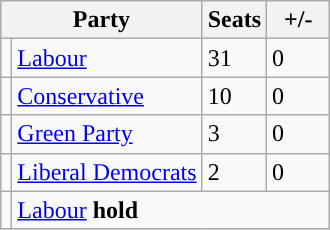<table class="wikitable">
<tr>
<th colspan="2">Party</th>
<th>Seats</th>
<th>  +/-  </th>
</tr>
<tr>
<td style="background-color: "></td>
<td><a href='#'>Labour</a></td>
<td>31</td>
<td>0</td>
</tr>
<tr>
<td style="background-color: "></td>
<td><a href='#'>Conservative</a></td>
<td>10</td>
<td>0</td>
</tr>
<tr>
<td style="background-color: "></td>
<td><a href='#'>Green Party</a></td>
<td>3</td>
<td>0</td>
</tr>
<tr>
<td style="background-color: "></td>
<td><a href='#'>Liberal Democrats</a></td>
<td>2</td>
<td>0</td>
</tr>
<tr>
<td style="background-color: "></td>
<td colspan="3"><a href='#'>Labour</a> <strong>hold</strong></td>
</tr>
</table>
